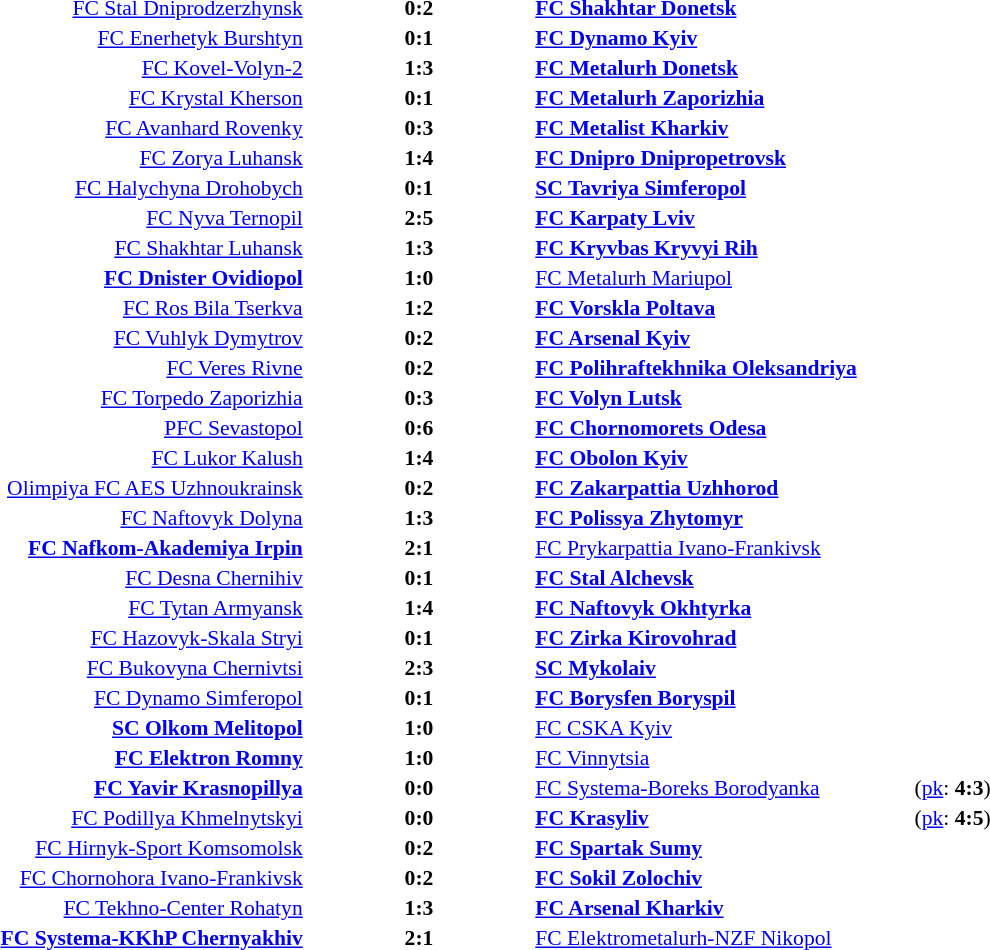<table width=100% cellspacing=1>
<tr>
<th width=20%></th>
<th width=12%></th>
<th width=20%></th>
<th></th>
</tr>
<tr style=font-size:90%>
<td align=right><a href='#'>FC Stal Dniprodzerzhynsk</a></td>
<td align=center><strong>0:2</strong></td>
<td><strong><a href='#'>FC Shakhtar Donetsk</a></strong></td>
<td></td>
</tr>
<tr style=font-size:90%>
<td align=right><a href='#'>FC Enerhetyk Burshtyn</a></td>
<td align=center><strong>0:1</strong></td>
<td><strong><a href='#'>FC Dynamo Kyiv</a></strong></td>
<td></td>
</tr>
<tr style=font-size:90%>
<td align=right><a href='#'>FC Kovel-Volyn-2</a></td>
<td align=center><strong>1:3</strong></td>
<td><strong><a href='#'>FC Metalurh Donetsk</a></strong></td>
<td></td>
</tr>
<tr style=font-size:90%>
<td align=right><a href='#'>FC Krystal Kherson</a></td>
<td align=center><strong>0:1</strong></td>
<td><strong><a href='#'>FC Metalurh Zaporizhia</a></strong></td>
</tr>
<tr style=font-size:90%>
<td align=right><a href='#'>FC Avanhard Rovenky</a></td>
<td align=center><strong>0:3</strong></td>
<td><strong><a href='#'>FC Metalist Kharkiv</a></strong></td>
</tr>
<tr style=font-size:90%>
<td align=right><a href='#'>FC Zorya Luhansk</a></td>
<td align=center><strong>1:4</strong></td>
<td><strong><a href='#'>FC Dnipro Dnipropetrovsk</a></strong></td>
</tr>
<tr style=font-size:90%>
<td align=right><a href='#'>FC Halychyna Drohobych</a></td>
<td align=center><strong>0:1</strong></td>
<td><strong><a href='#'>SC Tavriya Simferopol</a></strong></td>
</tr>
<tr style=font-size:90%>
<td align=right><a href='#'>FC Nyva Ternopil</a></td>
<td align=center><strong>2:5</strong></td>
<td><strong><a href='#'>FC Karpaty Lviv</a></strong></td>
<td></td>
</tr>
<tr style=font-size:90%>
<td align=right><a href='#'>FC Shakhtar Luhansk</a></td>
<td align=center><strong>1:3</strong></td>
<td><strong><a href='#'>FC Kryvbas Kryvyi Rih</a></strong></td>
<td></td>
</tr>
<tr style=font-size:90%>
<td align=right><strong><a href='#'>FC Dnister Ovidiopol</a></strong></td>
<td align=center><strong>1:0</strong></td>
<td><a href='#'>FC Metalurh Mariupol</a></td>
</tr>
<tr style=font-size:90%>
<td align=right><a href='#'>FC Ros Bila Tserkva</a></td>
<td align=center><strong>1:2</strong></td>
<td><strong><a href='#'>FC Vorskla Poltava</a></strong></td>
</tr>
<tr style=font-size:90%>
<td align=right><a href='#'>FC Vuhlyk Dymytrov</a></td>
<td align=center><strong>0:2</strong></td>
<td><strong><a href='#'>FC Arsenal Kyiv</a></strong></td>
</tr>
<tr style=font-size:90%>
<td align=right><a href='#'>FC Veres Rivne</a></td>
<td align=center><strong>0:2</strong></td>
<td><strong><a href='#'>FC Polihraftekhnika Oleksandriya</a></strong></td>
</tr>
<tr style=font-size:90%>
<td align=right><a href='#'>FC Torpedo Zaporizhia</a></td>
<td align=center><strong>0:3</strong></td>
<td><strong><a href='#'>FC Volyn Lutsk</a></strong></td>
</tr>
<tr style=font-size:90%>
<td align=right><a href='#'>PFC Sevastopol</a></td>
<td align=center><strong>0:6</strong></td>
<td><strong><a href='#'>FC Chornomorets Odesa</a></strong></td>
<td></td>
</tr>
<tr style=font-size:90%>
<td align=right><a href='#'>FC Lukor Kalush</a></td>
<td align=center><strong>1:4</strong></td>
<td><strong><a href='#'>FC Obolon Kyiv</a></strong></td>
</tr>
<tr style=font-size:90%>
<td align=right><a href='#'>Olimpiya FC AES Uzhnoukrainsk</a></td>
<td align=center><strong>0:2</strong></td>
<td><strong><a href='#'>FC Zakarpattia Uzhhorod</a></strong></td>
</tr>
<tr style=font-size:90%>
<td align=right><a href='#'>FC Naftovyk Dolyna</a></td>
<td align=center><strong>1:3</strong></td>
<td><strong><a href='#'>FC Polissya Zhytomyr</a></strong></td>
</tr>
<tr style=font-size:90%>
<td align=right><strong><a href='#'>FC Nafkom-Akademiya Irpin</a></strong></td>
<td align=center><strong>2:1</strong></td>
<td><a href='#'>FC Prykarpattia Ivano-Frankivsk</a></td>
<td></td>
</tr>
<tr style=font-size:90%>
<td align=right><a href='#'>FC Desna Chernihiv</a></td>
<td align=center><strong>0:1</strong></td>
<td><strong><a href='#'>FC Stal Alchevsk</a></strong></td>
</tr>
<tr style=font-size:90%>
<td align=right><a href='#'>FC Tytan Armyansk</a></td>
<td align=center><strong>1:4</strong></td>
<td><strong><a href='#'>FC Naftovyk Okhtyrka</a></strong></td>
</tr>
<tr style=font-size:90%>
<td align=right><a href='#'>FC Hazovyk-Skala Stryi</a></td>
<td align=center><strong>0:1</strong></td>
<td><strong><a href='#'>FC Zirka Kirovohrad</a></strong></td>
<td></td>
</tr>
<tr style=font-size:90%>
<td align=right><a href='#'>FC Bukovyna Chernivtsi</a></td>
<td align=center><strong>2:3</strong></td>
<td><strong><a href='#'>SC Mykolaiv</a></strong></td>
</tr>
<tr style=font-size:90%>
<td align=right><a href='#'>FC Dynamo Simferopol</a></td>
<td align=center><strong>0:1</strong></td>
<td><strong><a href='#'>FC Borysfen Boryspil</a></strong></td>
</tr>
<tr style=font-size:90%>
<td align=right><strong><a href='#'>SC Olkom Melitopol</a></strong></td>
<td align=center><strong>1:0</strong></td>
<td><a href='#'>FC CSKA Kyiv</a></td>
<td></td>
</tr>
<tr style=font-size:90%>
<td align=right><strong><a href='#'>FC Elektron Romny</a></strong></td>
<td align=center><strong>1:0</strong></td>
<td><a href='#'>FC Vinnytsia</a></td>
</tr>
<tr style=font-size:90%>
<td align=right><strong><a href='#'>FC Yavir Krasnopillya</a></strong></td>
<td align=center><strong>0:0</strong></td>
<td><a href='#'>FC Systema-Boreks Borodyanka</a></td>
<td>(<a href='#'>pk</a>: <strong>4:3</strong>)</td>
</tr>
<tr style=font-size:90%>
<td align=right><a href='#'>FC Podillya Khmelnytskyi</a></td>
<td align=center><strong>0:0</strong></td>
<td><strong><a href='#'>FC Krasyliv</a></strong></td>
<td>(<a href='#'>pk</a>: <strong>4:5</strong>)</td>
</tr>
<tr style=font-size:90%>
<td align=right><a href='#'>FC Hirnyk-Sport Komsomolsk</a></td>
<td align=center><strong>0:2</strong></td>
<td><strong><a href='#'>FC Spartak Sumy</a></strong></td>
<td></td>
</tr>
<tr style=font-size:90%>
<td align=right><a href='#'>FC Chornohora Ivano-Frankivsk</a></td>
<td align=center><strong>0:2</strong></td>
<td><strong><a href='#'>FC Sokil Zolochiv</a></strong></td>
<td></td>
</tr>
<tr style=font-size:90%>
<td align=right><a href='#'>FC Tekhno-Center Rohatyn</a></td>
<td align=center><strong>1:3</strong></td>
<td><strong><a href='#'>FC Arsenal Kharkiv</a></strong></td>
<td></td>
</tr>
<tr style=font-size:90%>
<td align=right><strong><a href='#'>FC Systema-KKhP Chernyakhiv</a></strong></td>
<td align=center><strong>2:1</strong></td>
<td><a href='#'>FC Elektrometalurh-NZF Nikopol</a></td>
<td></td>
</tr>
</table>
